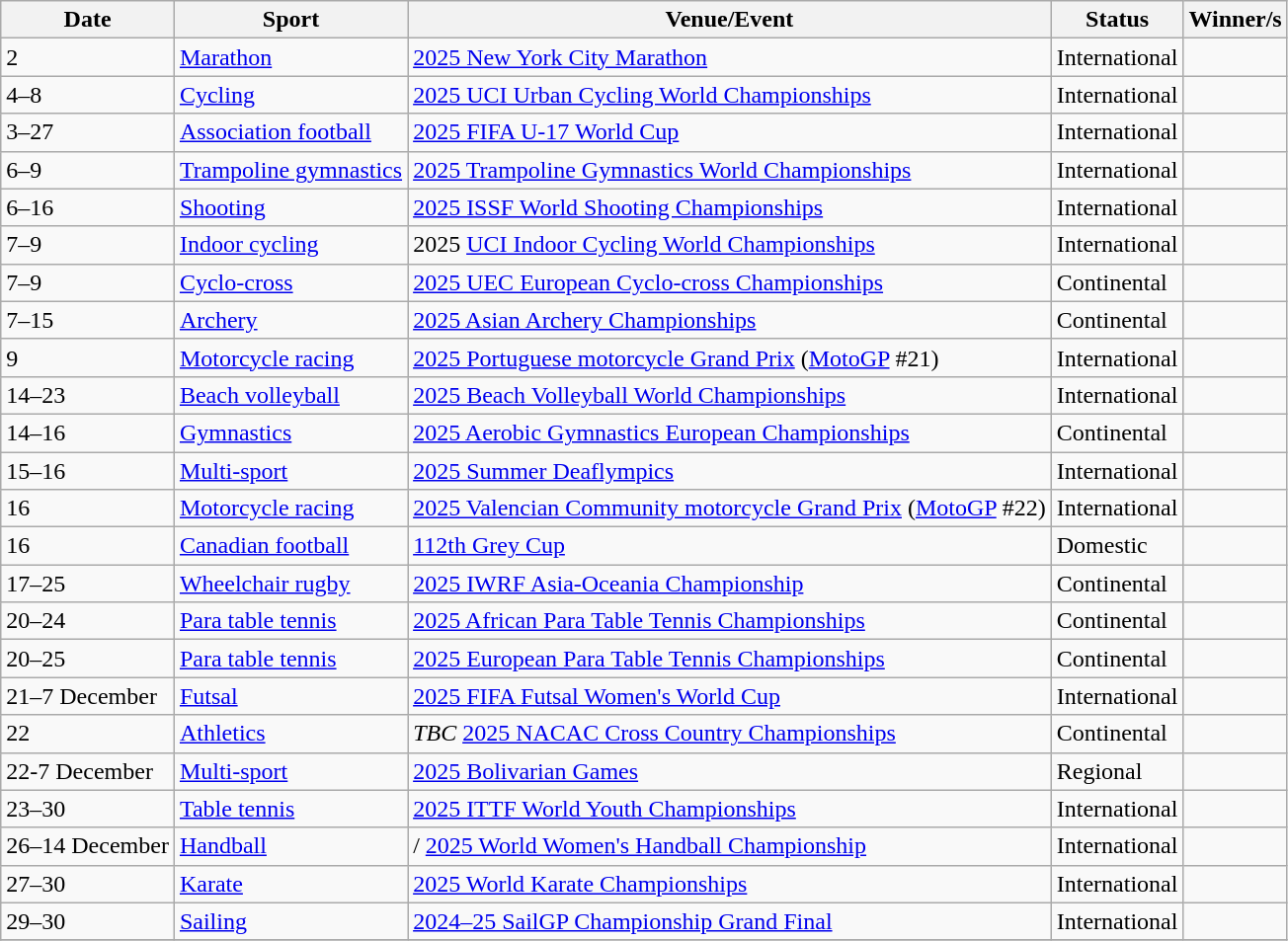<table class="wikitable source">
<tr>
<th>Date</th>
<th>Sport</th>
<th>Venue/Event</th>
<th>Status</th>
<th>Winner/s</th>
</tr>
<tr>
<td>2</td>
<td><a href='#'>Marathon</a></td>
<td> <a href='#'>2025 New York City Marathon</a></td>
<td>International</td>
<td></td>
</tr>
<tr>
<td>4–8</td>
<td><a href='#'>Cycling</a></td>
<td> <a href='#'>2025 UCI Urban Cycling World Championships</a></td>
<td>International</td>
<td></td>
</tr>
<tr>
<td>3–27</td>
<td><a href='#'>Association football</a></td>
<td> <a href='#'>2025 FIFA U-17 World Cup</a></td>
<td>International</td>
<td></td>
</tr>
<tr>
<td>6–9</td>
<td><a href='#'>Trampoline gymnastics</a></td>
<td> <a href='#'>2025 Trampoline Gymnastics World Championships</a></td>
<td>International</td>
<td></td>
</tr>
<tr>
<td>6–16</td>
<td><a href='#'>Shooting</a></td>
<td> <a href='#'>2025 ISSF World Shooting Championships</a></td>
<td>International</td>
<td></td>
</tr>
<tr>
<td>7–9</td>
<td><a href='#'>Indoor cycling</a></td>
<td> 2025 <a href='#'>UCI Indoor Cycling World Championships</a></td>
<td>International</td>
<td></td>
</tr>
<tr>
<td>7–9</td>
<td><a href='#'>Cyclo-cross</a></td>
<td> <a href='#'>2025 UEC European Cyclo-cross Championships</a></td>
<td>Continental</td>
<td></td>
</tr>
<tr>
<td>7–15</td>
<td><a href='#'>Archery</a></td>
<td> <a href='#'>2025 Asian Archery Championships</a></td>
<td>Continental</td>
<td></td>
</tr>
<tr>
<td>9</td>
<td><a href='#'>Motorcycle racing</a></td>
<td> <a href='#'>2025 Portuguese motorcycle Grand Prix</a> (<a href='#'>MotoGP</a> #21)</td>
<td>International</td>
<td></td>
</tr>
<tr>
<td>14–23</td>
<td><a href='#'>Beach volleyball</a></td>
<td> <a href='#'>2025 Beach Volleyball World Championships</a></td>
<td>International</td>
<td></td>
</tr>
<tr>
<td>14–16</td>
<td><a href='#'>Gymnastics</a></td>
<td> <a href='#'>2025 Aerobic Gymnastics European Championships</a></td>
<td>Continental</td>
<td></td>
</tr>
<tr>
<td>15–16</td>
<td><a href='#'>Multi-sport</a></td>
<td> <a href='#'>2025 Summer Deaflympics</a></td>
<td>International</td>
<td></td>
</tr>
<tr>
<td>16</td>
<td><a href='#'>Motorcycle racing</a></td>
<td> <a href='#'>2025 Valencian Community motorcycle Grand Prix</a> (<a href='#'>MotoGP</a> #22)</td>
<td>International</td>
<td></td>
</tr>
<tr>
<td>16</td>
<td><a href='#'>Canadian football</a></td>
<td> <a href='#'>112th Grey Cup</a></td>
<td>Domestic</td>
<td></td>
</tr>
<tr>
<td>17–25</td>
<td><a href='#'>Wheelchair rugby</a></td>
<td> <a href='#'>2025 IWRF Asia-Oceania Championship</a></td>
<td>Continental</td>
<td></td>
</tr>
<tr>
<td>20–24</td>
<td><a href='#'>Para table tennis</a></td>
<td> <a href='#'>2025 African Para Table Tennis Championships</a></td>
<td>Continental</td>
<td></td>
</tr>
<tr>
<td>20–25</td>
<td><a href='#'>Para table tennis</a></td>
<td> <a href='#'>2025 European Para Table Tennis Championships</a></td>
<td>Continental</td>
<td></td>
</tr>
<tr>
<td>21–7 December</td>
<td><a href='#'>Futsal</a></td>
<td> <a href='#'>2025 FIFA Futsal Women's World Cup</a></td>
<td>International</td>
<td></td>
</tr>
<tr>
<td>22</td>
<td><a href='#'>Athletics</a></td>
<td><em>TBC</em> <a href='#'>2025 NACAC Cross Country Championships</a></td>
<td>Continental</td>
<td></td>
</tr>
<tr>
<td>22-7 December</td>
<td><a href='#'>Multi-sport</a></td>
<td> <a href='#'>2025 Bolivarian Games</a></td>
<td>Regional</td>
<td></td>
</tr>
<tr>
<td>23–30</td>
<td><a href='#'>Table tennis</a></td>
<td> <a href='#'>2025 ITTF World Youth Championships</a></td>
<td>International</td>
<td></td>
</tr>
<tr>
<td>26–14 December</td>
<td><a href='#'>Handball</a></td>
<td> /  <a href='#'>2025 World Women's Handball Championship</a></td>
<td>International</td>
<td></td>
</tr>
<tr>
<td>27–30</td>
<td><a href='#'>Karate</a></td>
<td> <a href='#'>2025 World Karate Championships</a></td>
<td>International</td>
<td></td>
</tr>
<tr>
<td>29–30</td>
<td><a href='#'>Sailing</a></td>
<td> <a href='#'>2024–25 SailGP Championship Grand Final</a></td>
<td>International</td>
<td></td>
</tr>
<tr>
</tr>
</table>
